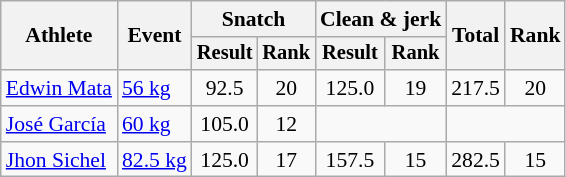<table class="wikitable" style="font-size:90%">
<tr>
<th rowspan="2">Athlete</th>
<th rowspan="2">Event</th>
<th colspan="2">Snatch</th>
<th colspan="2">Clean & jerk</th>
<th rowspan="2">Total</th>
<th rowspan="2">Rank</th>
</tr>
<tr style="font-size:95%">
<th>Result</th>
<th>Rank</th>
<th>Result</th>
<th>Rank</th>
</tr>
<tr align=center>
<td align=left><a href='#'>Edwin Mata</a></td>
<td align=left><a href='#'>56 kg</a></td>
<td>92.5</td>
<td>20</td>
<td>125.0</td>
<td>19</td>
<td>217.5</td>
<td>20</td>
</tr>
<tr align=center>
<td align=left><a href='#'>José García</a></td>
<td align=left><a href='#'>60 kg</a></td>
<td>105.0</td>
<td>12</td>
<td colspan=2></td>
<td colspan=2></td>
</tr>
<tr align=center>
<td align=left><a href='#'>Jhon Sichel</a></td>
<td align=left><a href='#'>82.5 kg</a></td>
<td>125.0</td>
<td>17</td>
<td>157.5</td>
<td>15</td>
<td>282.5</td>
<td>15</td>
</tr>
</table>
